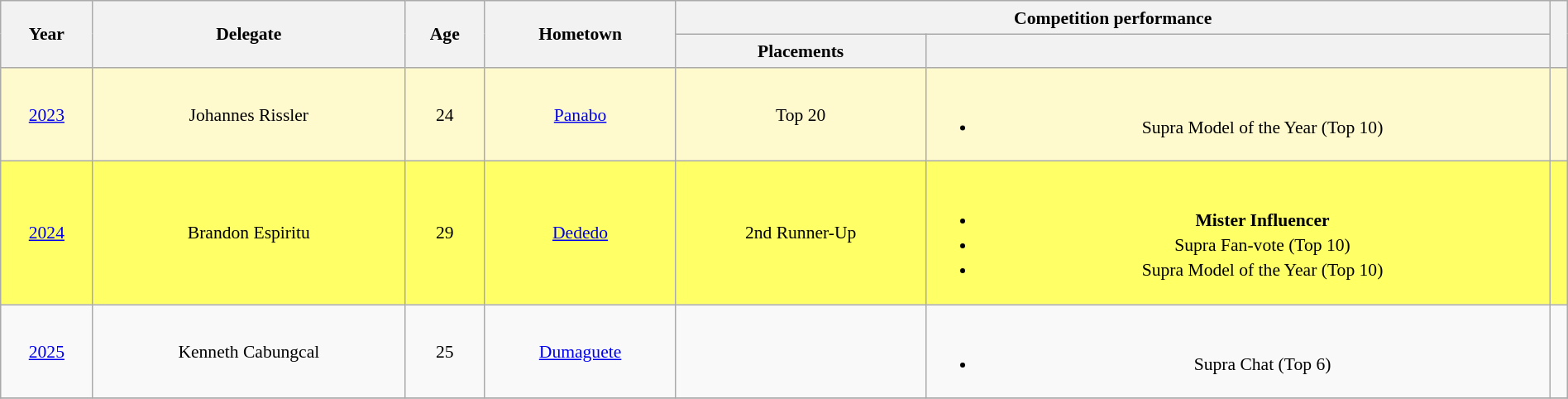<table class="wikitable" style="text-align:center; line-height:20px; font-size:90%; width:100%;">
<tr>
<th rowspan="2">Year</th>
<th rowspan="2">Delegate</th>
<th rowspan="2">Age</th>
<th rowspan="2">Hometown</th>
<th colspan="2">Competition performance</th>
<th rowspan="2"></th>
</tr>
<tr>
<th>Placements</th>
<th></th>
</tr>
<tr style="background-color:#FFFACD">
<td><a href='#'>2023</a></td>
<td>Johannes Rissler</td>
<td>24</td>
<td><a href='#'>Panabo</a></td>
<td>Top 20</td>
<td><br><ul><li>Supra Model of the Year (Top 10)</li></ul></td>
<td></td>
</tr>
<tr style="background-color:#FFFF66">
<td><a href='#'>2024</a></td>
<td>Brandon Espiritu</td>
<td>29</td>
<td><a href='#'>Dededo</a></td>
<td>2nd Runner-Up</td>
<td><br><ul><li><strong>Mister Influencer</strong></li><li>Supra Fan-vote (Top 10)</li><li>Supra Model of the Year (Top 10)</li></ul></td>
<td></td>
</tr>
<tr>
<td><a href='#'>2025</a></td>
<td>Kenneth Cabungcal</td>
<td>25</td>
<td><a href='#'>Dumaguete</a></td>
<td></td>
<td><br><ul><li>Supra Chat (Top 6)</li></ul></td>
<td></td>
</tr>
<tr>
</tr>
</table>
